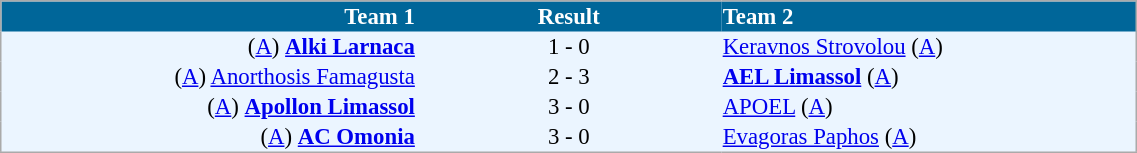<table cellspacing="0" style="background: #EBF5FF; border: 1px #aaa solid; border-collapse: collapse; font-size: 95%;" width=60%>
<tr bgcolor=#006699 style="color:white;">
<th width=30% align="right">Team 1</th>
<th width=22% align="center">Result</th>
<th width=30% align="left">Team 2</th>
</tr>
<tr>
<td align=right>(<a href='#'>A</a>) <strong><a href='#'>Alki Larnaca</a></strong></td>
<td align=center>1 - 0</td>
<td align=left><a href='#'>Keravnos Strovolou</a> (<a href='#'>A</a>)</td>
</tr>
<tr>
<td align=right>(<a href='#'>A</a>) <a href='#'>Anorthosis Famagusta</a></td>
<td align=center>2 - 3</td>
<td align=left><strong><a href='#'>AEL Limassol</a></strong> (<a href='#'>A</a>)</td>
</tr>
<tr>
<td align=right>(<a href='#'>A</a>) <strong><a href='#'>Apollon Limassol</a></strong></td>
<td align=center>3 - 0</td>
<td align=left><a href='#'>APOEL</a> (<a href='#'>A</a>)</td>
</tr>
<tr>
<td align=right>(<a href='#'>A</a>) <strong><a href='#'>AC Omonia</a></strong></td>
<td align=center>3 - 0</td>
<td align=left><a href='#'>Evagoras Paphos</a> (<a href='#'>A</a>)</td>
</tr>
<tr>
</tr>
</table>
